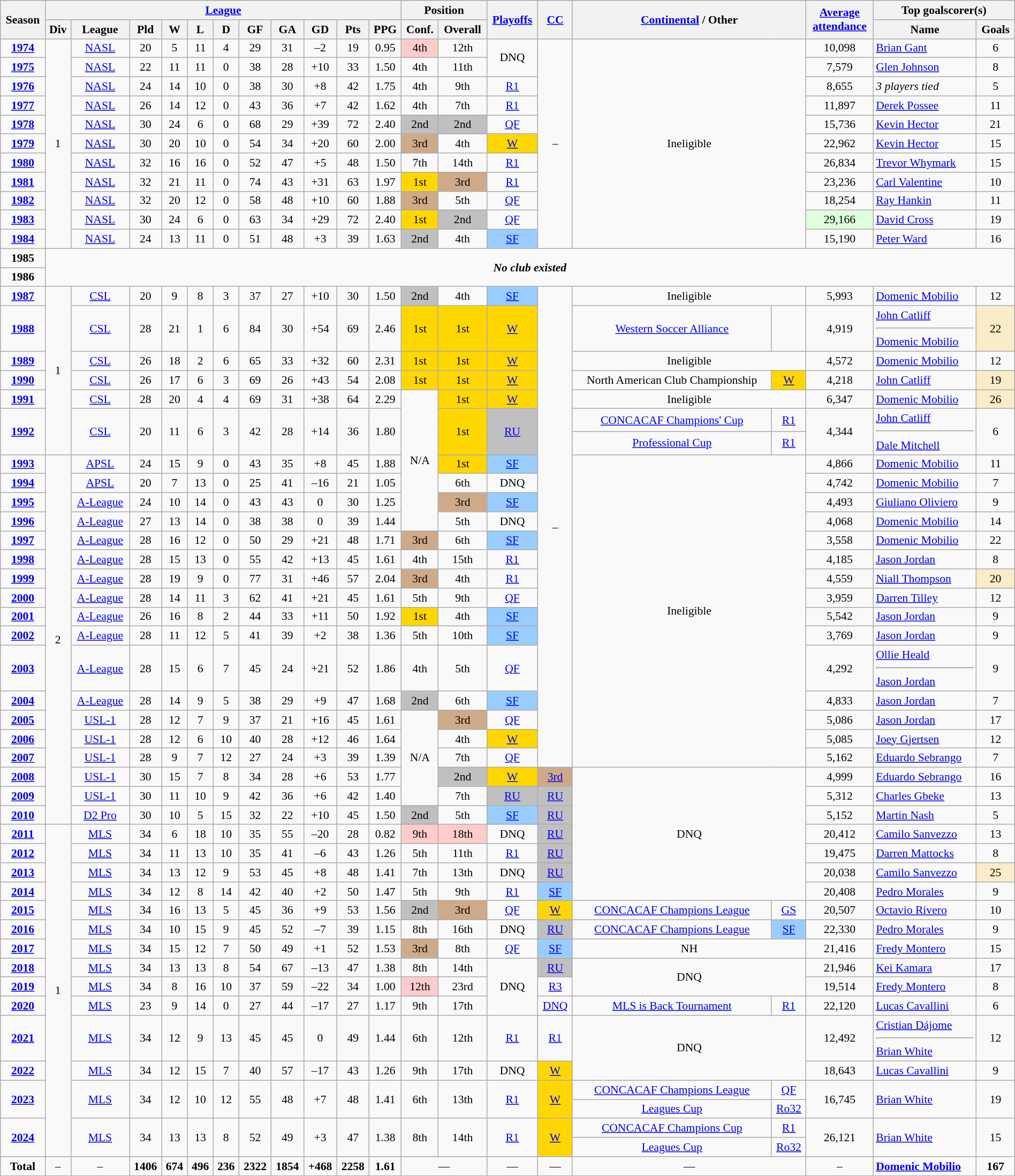<table class="wikitable plainrowheaders sticky-header-multi sortable" width=100% style="font-size:90%; text-align: center;">
<tr style="background:#f0f6ff;">
<th rowspan=2>Season</th>
<th colspan=11><a href='#'>League</a></th>
<th colspan=2>Position</th>
<th rowspan=2><a href='#'>Playoffs</a></th>
<th rowspan=2><a href='#'>CC</a></th>
<th rowspan=2 colspan=2><a href='#'>Continental</a> / Other</th>
<th rowspan=2><a href='#'>Average <br> attendance</a></th>
<th colspan=2>Top goalscorer(s)</th>
</tr>
<tr>
<th>Div</th>
<th>League</th>
<th>Pld</th>
<th>W</th>
<th>L</th>
<th>D</th>
<th>GF</th>
<th>GA</th>
<th>GD</th>
<th>Pts</th>
<th>PPG</th>
<th>Conf.</th>
<th>Overall</th>
<th>Name</th>
<th>Goals</th>
</tr>
<tr>
<td><strong><a href='#'>1974</a></strong></td>
<td rowspan=11>1</td>
<td><a href='#'>NASL</a></td>
<td>20</td>
<td>5</td>
<td>11</td>
<td>4</td>
<td>29</td>
<td>31</td>
<td>–2</td>
<td>19</td>
<td>0.95</td>
<td style=background:#FFCCCC>4th</td>
<td>12th</td>
<td rowspan=2>DNQ</td>
<td rowspan=11>–</td>
<td colspan=2 rowspan=11>Ineligible</td>
<td>10,098</td>
<td align="left"> <a href='#'>Brian Gant</a></td>
<td>6</td>
</tr>
<tr>
<td><strong><a href='#'>1975</a></strong></td>
<td><a href='#'>NASL</a></td>
<td>22</td>
<td>11</td>
<td>11</td>
<td>0</td>
<td>38</td>
<td>28</td>
<td>+10</td>
<td>33</td>
<td>1.50</td>
<td>4th</td>
<td>11th</td>
<td>7,579</td>
<td align="left"> <a href='#'>Glen Johnson</a></td>
<td>8</td>
</tr>
<tr>
<td><strong><a href='#'>1976</a></strong></td>
<td><a href='#'>NASL</a></td>
<td>24</td>
<td>14</td>
<td>10</td>
<td>0</td>
<td>38</td>
<td>30</td>
<td>+8</td>
<td>42</td>
<td>1.75</td>
<td>4th</td>
<td>9th</td>
<td><a href='#'>R1</a></td>
<td>8,655</td>
<td align="left"><em>3 players tied</em></td>
<td>5</td>
</tr>
<tr>
<td><strong><a href='#'>1977</a></strong></td>
<td><a href='#'>NASL</a></td>
<td>26</td>
<td>14</td>
<td>12</td>
<td>0</td>
<td>43</td>
<td>36</td>
<td>+7</td>
<td>42</td>
<td>1.62</td>
<td>4th</td>
<td>7th</td>
<td><a href='#'>R1</a></td>
<td>11,897</td>
<td align="left"> <a href='#'>Derek Possee</a></td>
<td>11</td>
</tr>
<tr>
<td><strong><a href='#'>1978</a></strong></td>
<td><a href='#'>NASL</a></td>
<td>30</td>
<td>24</td>
<td>6</td>
<td>0</td>
<td>68</td>
<td>29</td>
<td>+39</td>
<td>72</td>
<td>2.40</td>
<td bgcolor=silver>2nd</td>
<td bgcolor=silver>2nd</td>
<td><a href='#'>QF</a></td>
<td>15,736</td>
<td align="left"> <a href='#'>Kevin Hector</a></td>
<td>21</td>
</tr>
<tr>
<td><strong><a href='#'>1979</a></strong></td>
<td><a href='#'>NASL</a></td>
<td>30</td>
<td>20</td>
<td>10</td>
<td>0</td>
<td>54</td>
<td>34</td>
<td>+20</td>
<td>60</td>
<td>2.00</td>
<td bgcolor=CFAA88>3rd</td>
<td>4th</td>
<td bgcolor=gold><a href='#'>W</a></td>
<td>22,962</td>
<td align="left"> <a href='#'>Kevin Hector</a></td>
<td>15</td>
</tr>
<tr>
<td><strong><a href='#'>1980</a></strong></td>
<td><a href='#'>NASL</a></td>
<td>32</td>
<td>16</td>
<td>16</td>
<td>0</td>
<td>52</td>
<td>47</td>
<td>+5</td>
<td>48</td>
<td>1.50</td>
<td>7th</td>
<td>14th</td>
<td><a href='#'>R1</a></td>
<td>26,834</td>
<td align="left"> <a href='#'>Trevor Whymark</a></td>
<td>15</td>
</tr>
<tr>
<td><strong><a href='#'>1981</a></strong></td>
<td><a href='#'>NASL</a></td>
<td>32</td>
<td>21</td>
<td>11</td>
<td>0</td>
<td>74</td>
<td>43</td>
<td>+31</td>
<td>63</td>
<td>1.97</td>
<td bgcolor=gold>1st</td>
<td bgcolor=CFAA88>3rd</td>
<td><a href='#'>R1</a></td>
<td>23,236</td>
<td align="left"> <a href='#'>Carl Valentine</a></td>
<td>10</td>
</tr>
<tr>
<td><strong><a href='#'>1982</a></strong></td>
<td><a href='#'>NASL</a></td>
<td>32</td>
<td>20</td>
<td>12</td>
<td>0</td>
<td>58</td>
<td>48</td>
<td>+10</td>
<td>60</td>
<td>1.88</td>
<td bgcolor=CFAA88>3rd</td>
<td>5th</td>
<td><a href='#'>QF</a></td>
<td>18,254</td>
<td align="left"> <a href='#'>Ray Hankin</a></td>
<td>11</td>
</tr>
<tr>
<td><strong><a href='#'>1983</a></strong></td>
<td><a href='#'>NASL</a></td>
<td>30</td>
<td>24</td>
<td>6</td>
<td>0</td>
<td>63</td>
<td>34</td>
<td>+29</td>
<td>72</td>
<td>2.40</td>
<td bgcolor=gold>1st</td>
<td bgcolor=silver>2nd</td>
<td><a href='#'>QF</a></td>
<td style="background:#dfd;">29,166</td>
<td align="left"> <a href='#'>David Cross</a></td>
<td>19</td>
</tr>
<tr>
<td><strong><a href='#'>1984</a></strong></td>
<td><a href='#'>NASL</a></td>
<td>24</td>
<td>13</td>
<td>11</td>
<td>0</td>
<td>51</td>
<td>48</td>
<td>+3</td>
<td>39</td>
<td>1.63</td>
<td bgcolor=silver>2nd</td>
<td>4th</td>
<td bgcolor=#9acdff><a href='#'>SF</a></td>
<td>15,190</td>
<td align="left"> <a href='#'>Peter Ward</a></td>
<td>16</td>
</tr>
<tr>
<td><strong>1985</strong></td>
<td colspan=20 rowspan=2 align=center><strong><em>No club existed</em></strong></td>
</tr>
<tr>
<td><strong>1986</strong></td>
</tr>
<tr>
<td><strong><a href='#'>1987</a></strong></td>
<td rowspan=7>1</td>
<td><a href='#'>CSL</a></td>
<td>20</td>
<td>9</td>
<td>8</td>
<td>3</td>
<td>37</td>
<td>27</td>
<td>+10</td>
<td>30</td>
<td>1.50</td>
<td bgcolor=silver>2nd</td>
<td>4th</td>
<td bgcolor=#9acdff><a href='#'>SF</a></td>
<td rowspan=22>–</td>
<td colspan=2>Ineligible</td>
<td>5,993</td>
<td align="left"> <a href='#'>Domenic Mobilio</a></td>
<td>12</td>
</tr>
<tr>
<td><strong><a href='#'>1988</a></strong></td>
<td><a href='#'>CSL</a></td>
<td>28</td>
<td>21</td>
<td>1</td>
<td>6</td>
<td>84</td>
<td>30</td>
<td>+54</td>
<td>69</td>
<td>2.46</td>
<td bgcolor=gold>1st</td>
<td bgcolor=gold>1st</td>
<td bgcolor=gold><a href='#'>W</a></td>
<td><a href='#'>Western Soccer Alliance</a></td>
<td></td>
<td>4,919</td>
<td align="left"> <a href='#'>John Catliff</a> <hr>  <a href='#'>Domenic Mobilio</a></td>
<td style=background:#FAECC8;">22</td>
</tr>
<tr>
<td><strong><a href='#'>1989</a></strong></td>
<td><a href='#'>CSL</a></td>
<td>26</td>
<td>18</td>
<td>2</td>
<td>6</td>
<td>65</td>
<td>33</td>
<td>+32</td>
<td>60</td>
<td>2.31</td>
<td bgcolor=gold>1st</td>
<td bgcolor=gold>1st</td>
<td bgcolor=gold><a href='#'>W</a></td>
<td colspan=2>Ineligible</td>
<td>4,572</td>
<td align="left"> <a href='#'>Domenic Mobilio</a></td>
<td>12</td>
</tr>
<tr>
<td><strong><a href='#'>1990</a></strong></td>
<td><a href='#'>CSL</a></td>
<td>26</td>
<td>17</td>
<td>6</td>
<td>3</td>
<td>69</td>
<td>26</td>
<td>+43</td>
<td>54</td>
<td>2.08</td>
<td bgcolor=gold>1st</td>
<td bgcolor=gold>1st</td>
<td bgcolor=gold><a href='#'>W</a></td>
<td>North American Club Championship</td>
<td bgcolor=gold><a href='#'>W</a></td>
<td>4,218</td>
<td align="left"> <a href='#'>John Catliff</a></td>
<td style=background:#FAECC8;">19</td>
</tr>
<tr>
<td><strong><a href='#'>1991</a></strong></td>
<td><a href='#'>CSL</a></td>
<td>28</td>
<td>20</td>
<td>4</td>
<td>4</td>
<td>69</td>
<td>31</td>
<td>+38</td>
<td>64</td>
<td>2.29</td>
<td rowspan=7>N/A</td>
<td bgcolor=gold>1st</td>
<td bgcolor=gold><a href='#'>W</a></td>
<td colspan=2>Ineligible</td>
<td>6,347</td>
<td align="left"> <a href='#'>Domenic Mobilio</a></td>
<td style=background:#FAECC8;">26</td>
</tr>
<tr>
<td rowspan="2"><strong><a href='#'>1992</a></strong></td>
<td rowspan="2"><a href='#'>CSL</a></td>
<td rowspan="2">20</td>
<td rowspan="2">11</td>
<td rowspan="2">6</td>
<td rowspan="2">3</td>
<td rowspan="2">42</td>
<td rowspan="2">28</td>
<td rowspan="2">+14</td>
<td rowspan="2">36</td>
<td rowspan="2">1.80</td>
<td rowspan="2" bgcolor=gold>1st</td>
<td rowspan="2" bgcolor=silver><a href='#'>RU</a></td>
<td><a href='#'>CONCACAF Champions' Cup</a></td>
<td><a href='#'>R1</a></td>
<td rowspan="2">4,344</td>
<td rowspan="2" align="left"> <a href='#'>John Catliff</a> <hr>  <a href='#'>Dale Mitchell</a></td>
<td rowspan="2">6</td>
</tr>
<tr>
<td><a href='#'>Professional Cup</a></td>
<td><a href='#'>R1</a></td>
</tr>
<tr>
<td><strong><a href='#'>1993</a></strong></td>
<td rowspan=18>2</td>
<td><a href='#'>APSL</a></td>
<td>24</td>
<td>15</td>
<td>9</td>
<td>0</td>
<td>43</td>
<td>35</td>
<td>+8</td>
<td>45</td>
<td>1.88</td>
<td bgcolor=gold>1st</td>
<td bgcolor=#9acdff><a href='#'>SF</a></td>
<td colspan=2 rowspan=15>Ineligible</td>
<td>4,866</td>
<td align="left"> <a href='#'>Domenic Mobilio</a></td>
<td>11</td>
</tr>
<tr>
<td><strong><a href='#'>1994</a></strong></td>
<td><a href='#'>APSL</a></td>
<td>20</td>
<td>7</td>
<td>13</td>
<td>0</td>
<td>25</td>
<td>41</td>
<td>–16</td>
<td>21</td>
<td>1.05</td>
<td>6th</td>
<td>DNQ</td>
<td>4,742</td>
<td align="left"> <a href='#'>Domenic Mobilio</a></td>
<td>7</td>
</tr>
<tr>
<td><strong><a href='#'>1995</a></strong></td>
<td><a href='#'>A-League</a></td>
<td>24</td>
<td>10</td>
<td>14</td>
<td>0</td>
<td>43</td>
<td>43</td>
<td>0</td>
<td>30</td>
<td>1.25</td>
<td bgcolor=CFAA88>3rd</td>
<td bgcolor=#9acdff><a href='#'>SF</a></td>
<td>4,493</td>
<td align="left"> <a href='#'>Giuliano Oliviero</a></td>
<td>9</td>
</tr>
<tr>
<td><strong><a href='#'>1996</a></strong></td>
<td><a href='#'>A-League</a></td>
<td>27</td>
<td>13</td>
<td>14</td>
<td>0</td>
<td>38</td>
<td>38</td>
<td>0</td>
<td>39</td>
<td>1.44</td>
<td>5th</td>
<td>DNQ</td>
<td>4,068</td>
<td align="left"> <a href='#'>Domenic Mobilio</a></td>
<td>14</td>
</tr>
<tr>
<td><strong><a href='#'>1997</a></strong></td>
<td><a href='#'>A-League</a></td>
<td>28</td>
<td>16</td>
<td>12</td>
<td>0</td>
<td>50</td>
<td>29</td>
<td>+21</td>
<td>48</td>
<td>1.71</td>
<td bgcolor=CFAA88>3rd</td>
<td>6th</td>
<td bgcolor=#9acdff><a href='#'>SF</a></td>
<td>3,558</td>
<td align="left"> <a href='#'>Domenic Mobilio</a></td>
<td>22</td>
</tr>
<tr>
<td><strong><a href='#'>1998</a></strong></td>
<td><a href='#'>A-League</a></td>
<td>28</td>
<td>15</td>
<td>13</td>
<td>0</td>
<td>55</td>
<td>42</td>
<td>+13</td>
<td>45</td>
<td>1.61</td>
<td>4th</td>
<td>15th</td>
<td><a href='#'>R1</a></td>
<td>4,185</td>
<td align="left"> <a href='#'>Jason Jordan</a></td>
<td>8</td>
</tr>
<tr>
<td><strong><a href='#'>1999</a></strong></td>
<td><a href='#'>A-League</a></td>
<td>28</td>
<td>19</td>
<td>9</td>
<td>0</td>
<td>77</td>
<td>31</td>
<td>+46</td>
<td>57</td>
<td>2.04</td>
<td bgcolor=CFAA88>3rd</td>
<td>4th</td>
<td><a href='#'>R1</a></td>
<td>4,559</td>
<td align="left"> <a href='#'>Niall Thompson</a></td>
<td style=background:#FAECC8;">20</td>
</tr>
<tr>
<td><strong><a href='#'>2000</a></strong></td>
<td><a href='#'>A-League</a></td>
<td>28</td>
<td>14</td>
<td>11</td>
<td>3</td>
<td>62</td>
<td>41</td>
<td>+21</td>
<td>45</td>
<td>1.61</td>
<td>5th</td>
<td>9th</td>
<td><a href='#'>QF</a></td>
<td>3,959</td>
<td align="left"> <a href='#'>Darren Tilley</a></td>
<td>12</td>
</tr>
<tr>
<td><strong><a href='#'>2001</a></strong></td>
<td><a href='#'>A-League</a></td>
<td>26</td>
<td>16</td>
<td>8</td>
<td>2</td>
<td>44</td>
<td>33</td>
<td>+11</td>
<td>50</td>
<td>1.92</td>
<td bgcolor=gold>1st</td>
<td>4th</td>
<td bgcolor=#9acdff><a href='#'>SF</a></td>
<td>5,542</td>
<td align="left"> <a href='#'>Jason Jordan</a></td>
<td>9</td>
</tr>
<tr>
<td><strong><a href='#'>2002</a></strong></td>
<td><a href='#'>A-League</a></td>
<td>28</td>
<td>11</td>
<td>12</td>
<td>5</td>
<td>41</td>
<td>39</td>
<td>+2</td>
<td>38</td>
<td>1.36</td>
<td>5th</td>
<td>10th</td>
<td bgcolor=#9acdff><a href='#'>SF</a></td>
<td>3,769</td>
<td align="left"> <a href='#'>Jason Jordan</a></td>
<td>9</td>
</tr>
<tr>
<td><strong><a href='#'>2003</a></strong></td>
<td><a href='#'>A-League</a></td>
<td>28</td>
<td>15</td>
<td>6</td>
<td>7</td>
<td>45</td>
<td>24</td>
<td>+21</td>
<td>52</td>
<td>1.86</td>
<td>4th</td>
<td>5th</td>
<td><a href='#'>QF</a></td>
<td>4,292</td>
<td align="left"> <a href='#'>Ollie Heald</a> <hr>  <a href='#'>Jason Jordan</a></td>
<td>9</td>
</tr>
<tr>
<td><strong><a href='#'>2004</a></strong></td>
<td><a href='#'>A-League</a></td>
<td>28</td>
<td>14</td>
<td>9</td>
<td>5</td>
<td>38</td>
<td>29</td>
<td>+9</td>
<td>47</td>
<td>1.68</td>
<td bgcolor=silver>2nd</td>
<td>6th</td>
<td bgcolor=#9acdff><a href='#'>SF</a></td>
<td>4,833</td>
<td align="left"> <a href='#'>Jason Jordan</a></td>
<td>7</td>
</tr>
<tr>
<td><strong><a href='#'>2005</a></strong></td>
<td><a href='#'>USL-1</a></td>
<td>28</td>
<td>12</td>
<td>7</td>
<td>9</td>
<td>37</td>
<td>21</td>
<td>+16</td>
<td>45</td>
<td>1.61</td>
<td rowspan=5>N/A</td>
<td bgcolor=CFAA88>3rd</td>
<td><a href='#'>QF</a></td>
<td>5,086</td>
<td align="left"> <a href='#'>Jason Jordan</a></td>
<td>17</td>
</tr>
<tr>
<td><strong><a href='#'>2006</a></strong></td>
<td><a href='#'>USL-1</a></td>
<td>28</td>
<td>12</td>
<td>6</td>
<td>10</td>
<td>40</td>
<td>28</td>
<td>+12</td>
<td>46</td>
<td>1.64</td>
<td>4th</td>
<td bgcolor=gold><a href='#'>W</a></td>
<td>5,085</td>
<td align="left"> <a href='#'>Joey Gjertsen</a></td>
<td>12</td>
</tr>
<tr>
<td><strong><a href='#'>2007</a></strong></td>
<td><a href='#'>USL-1</a></td>
<td>28</td>
<td>9</td>
<td>7</td>
<td>12</td>
<td>27</td>
<td>24</td>
<td>+3</td>
<td>39</td>
<td>1.39</td>
<td>7th</td>
<td><a href='#'>QF</a></td>
<td>5,162</td>
<td align="left"> <a href='#'>Eduardo Sebrango</a></td>
<td>7</td>
</tr>
<tr>
<td><strong><a href='#'>2008</a></strong></td>
<td><a href='#'>USL-1</a></td>
<td>30</td>
<td>15</td>
<td>7</td>
<td>8</td>
<td>34</td>
<td>28</td>
<td>+6</td>
<td>53</td>
<td>1.77</td>
<td bgcolor=silver>2nd</td>
<td bgcolor=gold><a href='#'>W</a></td>
<td bgcolor=CFAA88><a href='#'>3rd</a></td>
<td colspan=2 rowspan=7>DNQ</td>
<td>4,999</td>
<td align="left"> <a href='#'>Eduardo Sebrango</a></td>
<td>16</td>
</tr>
<tr>
<td><strong><a href='#'>2009</a></strong></td>
<td><a href='#'>USL-1</a></td>
<td>30</td>
<td>11</td>
<td>10</td>
<td>9</td>
<td>42</td>
<td>36</td>
<td>+6</td>
<td>42</td>
<td>1.40</td>
<td>7th</td>
<td bgcolor=silver><a href='#'>RU</a></td>
<td bgcolor=silver><a href='#'>RU</a></td>
<td>5,312</td>
<td align="left"> <a href='#'>Charles Gbeke</a></td>
<td>13</td>
</tr>
<tr>
<td><strong><a href='#'>2010</a></strong></td>
<td><a href='#'>D2 Pro</a></td>
<td>30</td>
<td>10</td>
<td>5</td>
<td>15</td>
<td>32</td>
<td>22</td>
<td>+10</td>
<td>45</td>
<td>1.50</td>
<td bgcolor=silver>2nd</td>
<td>5th</td>
<td bgcolor=#9acdff><a href='#'>SF</a></td>
<td bgcolor=silver><a href='#'>RU</a></td>
<td>5,152</td>
<td align="left"> <a href='#'>Martin Nash</a></td>
<td>5</td>
</tr>
<tr>
<td><strong><a href='#'>2011</a></strong></td>
<td rowspan=16>1</td>
<td><a href='#'>MLS</a></td>
<td>34</td>
<td>6</td>
<td>18</td>
<td>10</td>
<td>35</td>
<td>55</td>
<td>–20</td>
<td>28</td>
<td>0.82</td>
<td style=background:#FFCCCC>9th</td>
<td style=background:#FFCCCC>18th</td>
<td>DNQ</td>
<td bgcolor=silver><a href='#'>RU</a></td>
<td>20,412</td>
<td align="left"> <a href='#'>Camilo Sanvezzo</a></td>
<td>13</td>
</tr>
<tr>
<td><strong><a href='#'>2012</a></strong></td>
<td><a href='#'>MLS</a></td>
<td>34</td>
<td>11</td>
<td>13</td>
<td>10</td>
<td>35</td>
<td>41</td>
<td>–6</td>
<td>43</td>
<td>1.26</td>
<td>5th</td>
<td>11th</td>
<td><a href='#'>R1</a></td>
<td bgcolor=silver><a href='#'>RU</a></td>
<td>19,475</td>
<td align="left"> <a href='#'>Darren Mattocks</a></td>
<td>8</td>
</tr>
<tr>
<td><strong><a href='#'>2013</a></strong></td>
<td><a href='#'>MLS</a></td>
<td>34</td>
<td>13</td>
<td>12</td>
<td>9</td>
<td>53</td>
<td>45</td>
<td>+8</td>
<td>48</td>
<td>1.41</td>
<td>7th</td>
<td>13th</td>
<td>DNQ</td>
<td bgcolor=silver><a href='#'>RU</a></td>
<td>20,038</td>
<td align="left"> <a href='#'>Camilo Sanvezzo</a></td>
<td style=background:#FAECC8;">25</td>
</tr>
<tr>
<td><strong><a href='#'>2014</a></strong></td>
<td><a href='#'>MLS</a></td>
<td>34</td>
<td>12</td>
<td>8</td>
<td>14</td>
<td>42</td>
<td>40</td>
<td>+2</td>
<td>50</td>
<td>1.47</td>
<td>5th</td>
<td>9th</td>
<td><a href='#'>R1</a></td>
<td bgcolor=#9acdff><a href='#'>SF</a></td>
<td>20,408</td>
<td align="left"> <a href='#'>Pedro Morales</a></td>
<td>9</td>
</tr>
<tr>
<td><strong><a href='#'>2015</a></strong></td>
<td><a href='#'>MLS</a></td>
<td>34</td>
<td>16</td>
<td>13</td>
<td>5</td>
<td>45</td>
<td>36</td>
<td>+9</td>
<td>53</td>
<td>1.56</td>
<td bgcolor=silver>2nd</td>
<td bgcolor=CFAA88>3rd</td>
<td><a href='#'>QF</a></td>
<td bgcolor=gold><a href='#'>W</a></td>
<td><a href='#'>CONCACAF Champions League</a></td>
<td><a href='#'>GS</a></td>
<td>20,507</td>
<td align="left"> <a href='#'>Octavio Rivero</a></td>
<td>10</td>
</tr>
<tr>
<td><strong><a href='#'>2016</a></strong></td>
<td><a href='#'>MLS</a></td>
<td>34</td>
<td>10</td>
<td>15</td>
<td>9</td>
<td>45</td>
<td>52</td>
<td>–7</td>
<td>39</td>
<td>1.15</td>
<td>8th</td>
<td>16th</td>
<td>DNQ</td>
<td bgcolor=silver><a href='#'>RU</a></td>
<td><a href='#'>CONCACAF Champions League</a></td>
<td bgcolor=#9acdff><a href='#'>SF</a></td>
<td>22,330</td>
<td align="left"> <a href='#'>Pedro Morales</a></td>
<td>9</td>
</tr>
<tr>
<td><strong><a href='#'>2017</a></strong></td>
<td><a href='#'>MLS</a></td>
<td>34</td>
<td>15</td>
<td>12</td>
<td>7</td>
<td>50</td>
<td>49</td>
<td>+1</td>
<td>52</td>
<td>1.53</td>
<td bgcolor=CFAA88>3rd</td>
<td>8th</td>
<td><a href='#'>QF</a></td>
<td bgcolor=#9acdff><a href='#'>SF</a></td>
<td colspan=2>NH</td>
<td>21,416</td>
<td align="left"> <a href='#'>Fredy Montero</a></td>
<td>15</td>
</tr>
<tr>
<td><strong><a href='#'>2018</a></strong></td>
<td><a href='#'>MLS</a></td>
<td>34</td>
<td>13</td>
<td>13</td>
<td>8</td>
<td>54</td>
<td>67</td>
<td>–13</td>
<td>47</td>
<td>1.38</td>
<td>8th</td>
<td>14th</td>
<td rowspan=3>DNQ</td>
<td bgcolor=silver><a href='#'>RU</a></td>
<td colspan=2 rowspan=2>DNQ</td>
<td>21,946</td>
<td align="left"> <a href='#'>Kei Kamara</a></td>
<td>17</td>
</tr>
<tr>
<td><strong><a href='#'>2019</a></strong></td>
<td><a href='#'>MLS</a></td>
<td>34</td>
<td>8</td>
<td>16</td>
<td>10</td>
<td>37</td>
<td>59</td>
<td>–22</td>
<td>34</td>
<td>1.00</td>
<td style=background:#FFCCCC>12th</td>
<td>23rd</td>
<td><a href='#'>R3</a></td>
<td>19,514</td>
<td align="left"> <a href='#'>Fredy Montero</a></td>
<td>8</td>
</tr>
<tr>
<td><strong><a href='#'>2020</a></strong></td>
<td><a href='#'>MLS</a></td>
<td>23</td>
<td>9</td>
<td>14</td>
<td>0</td>
<td>27</td>
<td>44</td>
<td>–17</td>
<td>27</td>
<td>1.17</td>
<td>9th</td>
<td>17th</td>
<td><a href='#'>DNQ</a></td>
<td><a href='#'>MLS is Back Tournament</a></td>
<td><a href='#'>R1</a></td>
<td>22,120</td>
<td align="left"> <a href='#'>Lucas Cavallini</a></td>
<td>6</td>
</tr>
<tr>
<td><strong><a href='#'>2021</a></strong></td>
<td><a href='#'>MLS</a></td>
<td>34</td>
<td>12</td>
<td>9</td>
<td>13</td>
<td>45</td>
<td>45</td>
<td>0</td>
<td>49</td>
<td>1.44</td>
<td>6th</td>
<td>12th</td>
<td><a href='#'>R1</a></td>
<td><a href='#'>R1</a></td>
<td colspan="2" rowspan="2">DNQ</td>
<td>12,492</td>
<td align="left"> <a href='#'>Cristian Dájome</a><hr> <a href='#'>Brian White</a></td>
<td>12</td>
</tr>
<tr>
<td><strong><a href='#'>2022</a></strong></td>
<td><a href='#'>MLS</a></td>
<td>34</td>
<td>12</td>
<td>15</td>
<td>7</td>
<td>40</td>
<td>57</td>
<td>–17</td>
<td>43</td>
<td>1.26</td>
<td>9th</td>
<td>17th</td>
<td>DNQ</td>
<td bgcolor=gold><a href='#'>W</a></td>
<td>18,643</td>
<td align="left"> <a href='#'>Lucas Cavallini</a></td>
<td>9</td>
</tr>
<tr>
<td rowspan="2"><strong><a href='#'>2023</a></strong></td>
<td rowspan="2"><a href='#'>MLS</a></td>
<td rowspan="2">34</td>
<td rowspan="2">12</td>
<td rowspan="2">10</td>
<td rowspan="2">12</td>
<td rowspan="2">55</td>
<td rowspan="2">48</td>
<td rowspan="2">+7</td>
<td rowspan="2">48</td>
<td rowspan="2">1.41</td>
<td rowspan="2">6th</td>
<td rowspan="2">13th</td>
<td rowspan="2"><a href='#'>R1</a></td>
<td rowspan="2" bgcolor=gold><a href='#'>W</a></td>
<td><a href='#'>CONCACAF Champions League</a></td>
<td><a href='#'>QF</a></td>
<td rowspan="2">16,745</td>
<td rowspan="2" align="left"> <a href='#'>Brian White</a></td>
<td rowspan="2">19</td>
</tr>
<tr>
<td><a href='#'>Leagues Cup</a></td>
<td><a href='#'>Ro32</a></td>
</tr>
<tr>
<td rowspan="2"><strong><a href='#'>2024</a></strong></td>
<td rowspan="2"><a href='#'>MLS</a></td>
<td rowspan="2">34</td>
<td rowspan="2">13</td>
<td rowspan="2">13</td>
<td rowspan="2">8</td>
<td rowspan="2">52</td>
<td rowspan="2">49</td>
<td rowspan="2">+3</td>
<td rowspan="2">47</td>
<td rowspan="2">1.38</td>
<td rowspan="2">8th</td>
<td rowspan="2">14th</td>
<td rowspan="2"><a href='#'>R1</a></td>
<td rowspan="2" bgcolor=gold><a href='#'>W</a></td>
<td><a href='#'>CONCACAF Champions Cup</a></td>
<td><a href='#'>R1</a></td>
<td rowspan="2">26,121</td>
<td rowspan="2" align="left"> <a href='#'>Brian White</a></td>
<td rowspan="2">15</td>
</tr>
<tr>
<td><a href='#'>Leagues Cup</a></td>
<td><a href='#'>Ro32</a></td>
</tr>
<tr>
<td><strong>Total</strong></td>
<td>–</td>
<td>–</td>
<td><strong>1406</strong> </td>
<td><strong>674</strong> </td>
<td><strong>496</strong> </td>
<td><strong>236</strong> </td>
<td><strong>2322</strong> </td>
<td><strong>1854</strong> </td>
<td><strong>+468</strong> </td>
<td><strong>2258</strong> </td>
<td><strong>1.61</strong> </td>
<td colspan=2>—</td>
<td>—</td>
<td>—</td>
<td colspan=2>—</td>
<td>–</td>
<td align="left"> <strong><a href='#'>Domenic Mobilio</a></strong> </td>
<td><strong>167</strong> </td>
</tr>
</table>
